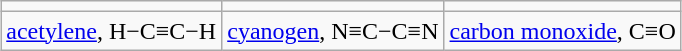<table class="wikitable" style="margin:1em auto; text-align:center;">
<tr>
<td></td>
<td></td>
<td></td>
</tr>
<tr>
<td><a href='#'>acetylene</a>, H−C≡C−H</td>
<td><a href='#'>cyanogen</a>, N≡C−C≡N</td>
<td><a href='#'>carbon monoxide</a>, C≡O</td>
</tr>
</table>
